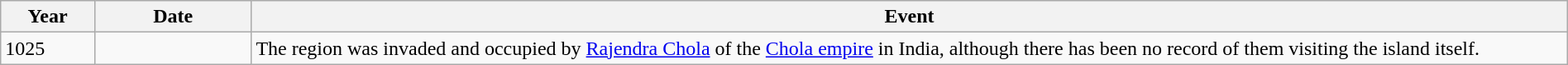<table class=wikitable style=width:100%>
<tr>
<th style=width:6%>Year</th>
<th style=width:10%>Date</th>
<th>Event</th>
</tr>
<tr>
<td>1025</td>
<td></td>
<td>The region was invaded and occupied by <a href='#'>Rajendra Chola</a> of the <a href='#'>Chola empire</a> in India, although there has been no record of them visiting the island itself.</td>
</tr>
</table>
